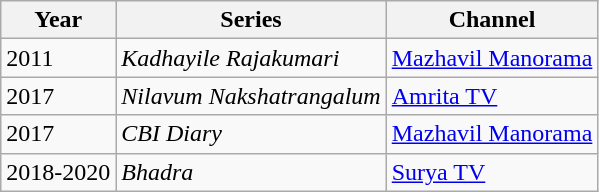<table class="wikitable">
<tr>
<th>Year</th>
<th>Series</th>
<th>Channel</th>
</tr>
<tr>
<td>2011</td>
<td><em>Kadhayile Rajakumari</em></td>
<td><a href='#'>Mazhavil Manorama</a></td>
</tr>
<tr>
<td>2017</td>
<td><em>Nilavum Nakshatrangalum</em></td>
<td><a href='#'>Amrita TV</a></td>
</tr>
<tr>
<td>2017</td>
<td><em>CBI Diary</em></td>
<td><a href='#'>Mazhavil Manorama</a></td>
</tr>
<tr>
<td>2018-2020</td>
<td><em>Bhadra</em></td>
<td><a href='#'>Surya TV</a></td>
</tr>
</table>
